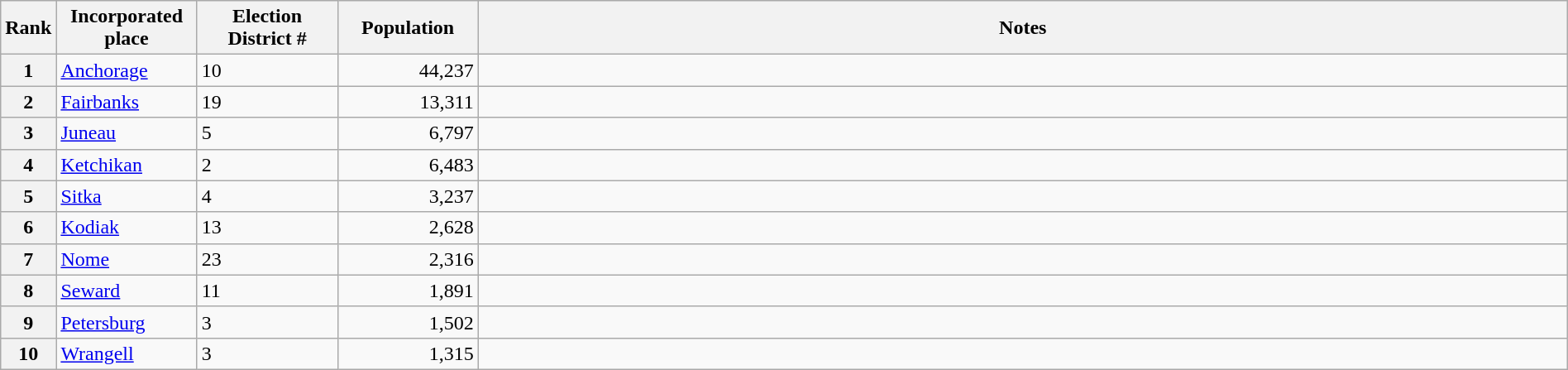<table class="wikitable plainrowheaders" style="width:100%">
<tr>
<th scope="col" style="width:3%;">Rank</th>
<th scope="col" style="width:9%;">Incorporated place</th>
<th scope="col" style="width:9%;">Election District #</th>
<th scope="col" style="width:9%;">Population</th>
<th scope="col" style="width:70%;">Notes</th>
</tr>
<tr>
<th scope="row">1</th>
<td><a href='#'>Anchorage</a></td>
<td>10</td>
<td align="right">44,237</td>
<td></td>
</tr>
<tr>
<th scope="row">2</th>
<td><a href='#'>Fairbanks</a></td>
<td>19</td>
<td align="right">13,311</td>
<td></td>
</tr>
<tr>
<th scope="row">3</th>
<td><a href='#'>Juneau</a></td>
<td>5</td>
<td align="right">6,797</td>
<td></td>
</tr>
<tr>
<th scope="row">4</th>
<td><a href='#'>Ketchikan</a></td>
<td>2</td>
<td align="right">6,483</td>
<td></td>
</tr>
<tr>
<th scope="row">5</th>
<td><a href='#'>Sitka</a></td>
<td>4</td>
<td align="right">3,237</td>
<td></td>
</tr>
<tr>
<th scope="row">6</th>
<td><a href='#'>Kodiak</a></td>
<td>13</td>
<td align="right">2,628</td>
<td></td>
</tr>
<tr>
<th scope="row">7</th>
<td><a href='#'>Nome</a></td>
<td>23</td>
<td align="right">2,316</td>
<td></td>
</tr>
<tr>
<th scope="row">8</th>
<td><a href='#'>Seward</a></td>
<td>11</td>
<td align="right">1,891</td>
<td></td>
</tr>
<tr>
<th scope="row">9</th>
<td><a href='#'>Petersburg</a></td>
<td>3</td>
<td align="right">1,502</td>
<td></td>
</tr>
<tr>
<th scope="row">10</th>
<td><a href='#'>Wrangell</a></td>
<td>3</td>
<td align="right">1,315</td>
<td></td>
</tr>
</table>
